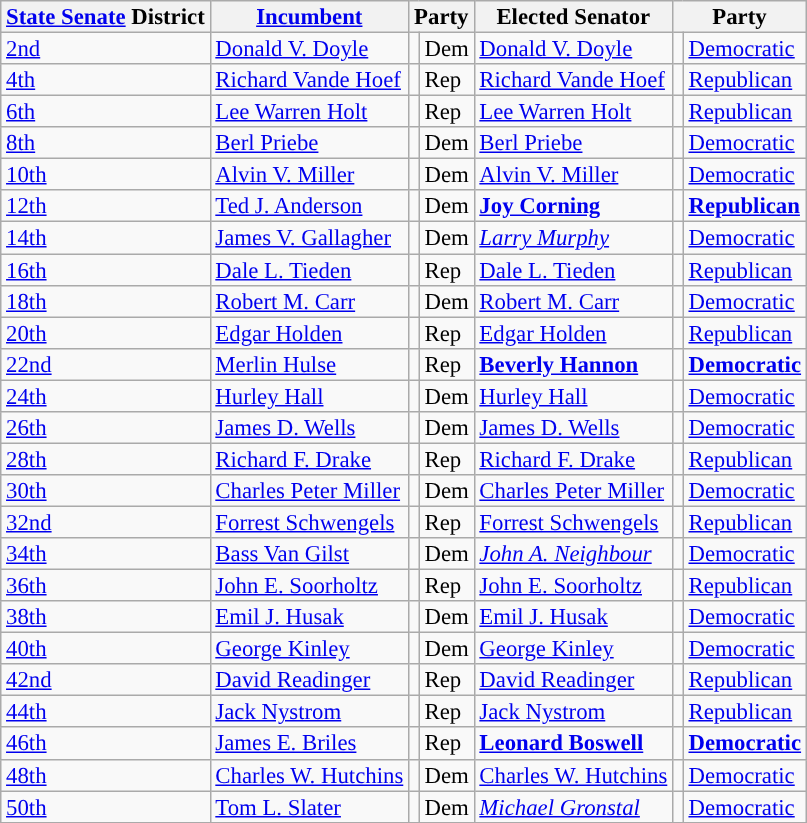<table class="sortable wikitable" style="font-size:95%;line-height:14px;">
<tr>
<th class="unsortable"><a href='#'>State Senate</a> District</th>
<th class="unsortable"><a href='#'>Incumbent</a></th>
<th colspan="2">Party</th>
<th class="unsortable">Elected Senator</th>
<th colspan="2">Party</th>
</tr>
<tr>
<td><a href='#'>2nd</a></td>
<td><a href='#'>Donald V. Doyle</a></td>
<td style="background:"></td>
<td>Dem</td>
<td><a href='#'>Donald V. Doyle</a></td>
<td style="background:"></td>
<td><a href='#'>Democratic</a></td>
</tr>
<tr>
<td><a href='#'>4th</a></td>
<td><a href='#'>Richard Vande Hoef</a></td>
<td style="background:"></td>
<td>Rep</td>
<td><a href='#'>Richard Vande Hoef</a></td>
<td style="background:"></td>
<td><a href='#'>Republican</a></td>
</tr>
<tr>
<td><a href='#'>6th</a></td>
<td><a href='#'>Lee Warren Holt</a></td>
<td style="background:"></td>
<td>Rep</td>
<td><a href='#'>Lee Warren Holt</a></td>
<td style="background:"></td>
<td><a href='#'>Republican</a></td>
</tr>
<tr>
<td><a href='#'>8th</a></td>
<td><a href='#'>Berl Priebe</a></td>
<td style="background:"></td>
<td>Dem</td>
<td><a href='#'>Berl Priebe</a></td>
<td style="background:"></td>
<td><a href='#'>Democratic</a></td>
</tr>
<tr>
<td><a href='#'>10th</a></td>
<td><a href='#'>Alvin V. Miller</a></td>
<td style="background:"></td>
<td>Dem</td>
<td><a href='#'>Alvin V. Miller</a></td>
<td style="background:"></td>
<td><a href='#'>Democratic</a></td>
</tr>
<tr>
<td><a href='#'>12th</a></td>
<td><a href='#'>Ted J. Anderson</a></td>
<td style="background:"></td>
<td>Dem</td>
<td><strong><a href='#'>Joy Corning</a></strong></td>
<td style="background:"></td>
<td><strong><a href='#'>Republican</a></strong></td>
</tr>
<tr>
<td><a href='#'>14th</a></td>
<td><a href='#'>James V. Gallagher</a></td>
<td style="background:"></td>
<td>Dem</td>
<td><em><a href='#'>Larry Murphy</a></em></td>
<td style="background:"></td>
<td><a href='#'>Democratic</a></td>
</tr>
<tr>
<td><a href='#'>16th</a></td>
<td><a href='#'>Dale L. Tieden</a></td>
<td style="background:"></td>
<td>Rep</td>
<td><a href='#'>Dale L. Tieden</a></td>
<td style="background:"></td>
<td><a href='#'>Republican</a></td>
</tr>
<tr>
<td><a href='#'>18th</a></td>
<td><a href='#'>Robert M. Carr</a></td>
<td style="background:"></td>
<td>Dem</td>
<td><a href='#'>Robert M. Carr</a></td>
<td style="background:"></td>
<td><a href='#'>Democratic</a></td>
</tr>
<tr>
<td><a href='#'>20th</a></td>
<td><a href='#'>Edgar Holden</a></td>
<td style="background:"></td>
<td>Rep</td>
<td><a href='#'>Edgar Holden</a></td>
<td style="background:"></td>
<td><a href='#'>Republican</a></td>
</tr>
<tr>
<td><a href='#'>22nd</a></td>
<td><a href='#'>Merlin Hulse</a></td>
<td style="background:"></td>
<td>Rep</td>
<td><strong><a href='#'>Beverly Hannon</a></strong></td>
<td style="background:"></td>
<td><strong><a href='#'>Democratic</a></strong></td>
</tr>
<tr>
<td><a href='#'>24th</a></td>
<td><a href='#'>Hurley Hall</a></td>
<td style="background:"></td>
<td>Dem</td>
<td><a href='#'>Hurley Hall</a></td>
<td style="background:"></td>
<td><a href='#'>Democratic</a></td>
</tr>
<tr>
<td><a href='#'>26th</a></td>
<td><a href='#'>James D. Wells</a></td>
<td style="background:"></td>
<td>Dem</td>
<td><a href='#'>James D. Wells</a></td>
<td style="background:"></td>
<td><a href='#'>Democratic</a></td>
</tr>
<tr>
<td><a href='#'>28th</a></td>
<td><a href='#'>Richard F. Drake</a></td>
<td style="background:"></td>
<td>Rep</td>
<td><a href='#'>Richard F. Drake</a></td>
<td style="background:"></td>
<td><a href='#'>Republican</a></td>
</tr>
<tr>
<td><a href='#'>30th</a></td>
<td><a href='#'>Charles Peter Miller</a></td>
<td style="background:"></td>
<td>Dem</td>
<td><a href='#'>Charles Peter Miller</a></td>
<td style="background:"></td>
<td><a href='#'>Democratic</a></td>
</tr>
<tr>
<td><a href='#'>32nd</a></td>
<td><a href='#'>Forrest Schwengels</a></td>
<td style="background:"></td>
<td>Rep</td>
<td><a href='#'>Forrest Schwengels</a></td>
<td style="background:"></td>
<td><a href='#'>Republican</a></td>
</tr>
<tr>
<td><a href='#'>34th</a></td>
<td><a href='#'>Bass Van Gilst</a></td>
<td style="background:"></td>
<td>Dem</td>
<td><em><a href='#'>John A. Neighbour</a></em></td>
<td style="background:"></td>
<td><a href='#'>Democratic</a></td>
</tr>
<tr>
<td><a href='#'>36th</a></td>
<td><a href='#'>John E. Soorholtz</a></td>
<td style="background:"></td>
<td>Rep</td>
<td><a href='#'>John E. Soorholtz</a></td>
<td style="background:"></td>
<td><a href='#'>Republican</a></td>
</tr>
<tr>
<td><a href='#'>38th</a></td>
<td><a href='#'>Emil J. Husak</a></td>
<td style="background:"></td>
<td>Dem</td>
<td><a href='#'>Emil J. Husak</a></td>
<td style="background:"></td>
<td><a href='#'>Democratic</a></td>
</tr>
<tr>
<td><a href='#'>40th</a></td>
<td><a href='#'>George Kinley</a></td>
<td style="background:"></td>
<td>Dem</td>
<td><a href='#'>George Kinley</a></td>
<td style="background:"></td>
<td><a href='#'>Democratic</a></td>
</tr>
<tr>
<td><a href='#'>42nd</a></td>
<td><a href='#'>David Readinger</a></td>
<td style="background:"></td>
<td>Rep</td>
<td><a href='#'>David Readinger</a></td>
<td style="background:"></td>
<td><a href='#'>Republican</a></td>
</tr>
<tr>
<td><a href='#'>44th</a></td>
<td><a href='#'>Jack Nystrom</a></td>
<td style="background:"></td>
<td>Rep</td>
<td><a href='#'>Jack Nystrom</a></td>
<td style="background:"></td>
<td><a href='#'>Republican</a></td>
</tr>
<tr>
<td><a href='#'>46th</a></td>
<td><a href='#'>James E. Briles</a></td>
<td style="background:"></td>
<td>Rep</td>
<td><strong><a href='#'>Leonard Boswell</a></strong></td>
<td style="background:"></td>
<td><strong><a href='#'>Democratic</a></strong></td>
</tr>
<tr>
<td><a href='#'>48th</a></td>
<td><a href='#'>Charles W. Hutchins</a></td>
<td style="background:"></td>
<td>Dem</td>
<td><a href='#'>Charles W. Hutchins</a></td>
<td style="background:"></td>
<td><a href='#'>Democratic</a></td>
</tr>
<tr>
<td><a href='#'>50th</a></td>
<td><a href='#'>Tom L. Slater</a></td>
<td style="background:"></td>
<td>Dem</td>
<td><em><a href='#'>Michael Gronstal</a></em></td>
<td style="background:"></td>
<td><a href='#'>Democratic</a></td>
</tr>
<tr>
</tr>
</table>
